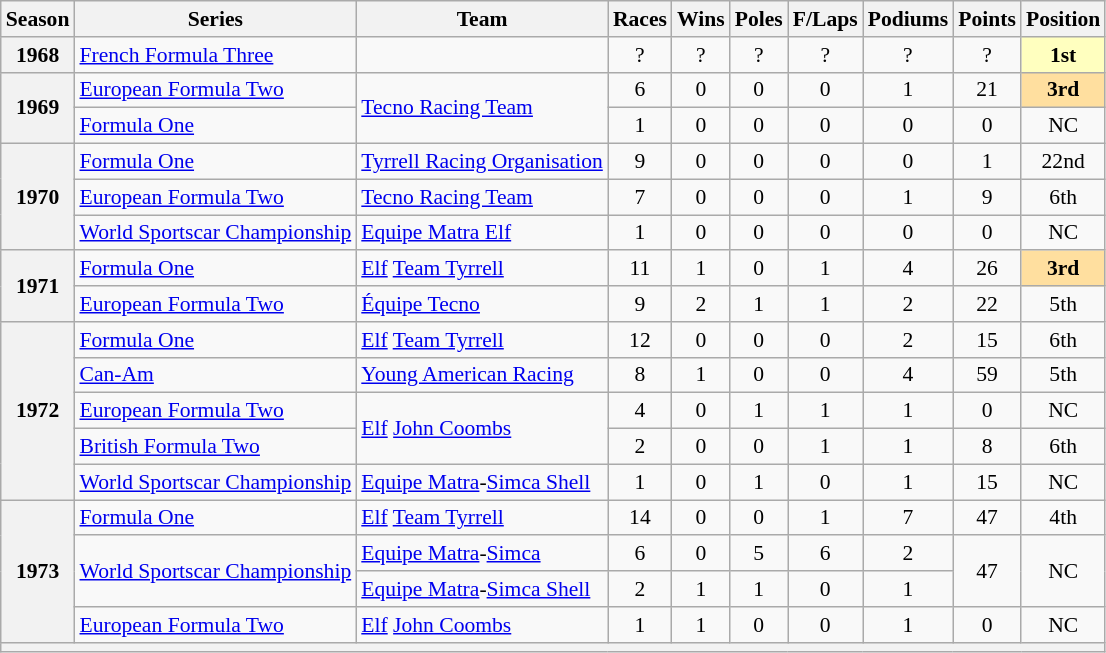<table class="wikitable" style="font-size: 90%; text-align:center">
<tr>
<th>Season</th>
<th>Series</th>
<th>Team</th>
<th>Races</th>
<th>Wins</th>
<th>Poles</th>
<th>F/Laps</th>
<th>Podiums</th>
<th>Points</th>
<th>Position</th>
</tr>
<tr>
<th>1968</th>
<td align=left><a href='#'>French Formula Three</a></td>
<td align=left></td>
<td>?</td>
<td>?</td>
<td>?</td>
<td>?</td>
<td>?</td>
<td>?</td>
<td style="background:#FFFFBF"><strong>1st</strong></td>
</tr>
<tr>
<th rowspan=2>1969</th>
<td align=left><a href='#'>European Formula Two</a></td>
<td rowspan="2" style="text-align:left"><a href='#'>Tecno Racing Team</a></td>
<td>6</td>
<td>0</td>
<td>0</td>
<td>0</td>
<td>1</td>
<td>21</td>
<td style="background:#FFDF9F"><strong>3rd</strong></td>
</tr>
<tr>
<td align=left><a href='#'>Formula One</a></td>
<td>1</td>
<td>0</td>
<td>0</td>
<td>0</td>
<td>0</td>
<td>0</td>
<td>NC</td>
</tr>
<tr>
<th rowspan=3>1970</th>
<td align=left><a href='#'>Formula One</a></td>
<td align=left><a href='#'>Tyrrell Racing Organisation</a></td>
<td>9</td>
<td>0</td>
<td>0</td>
<td>0</td>
<td>0</td>
<td>1</td>
<td>22nd</td>
</tr>
<tr>
<td align=left><a href='#'>European Formula Two</a></td>
<td align=left><a href='#'>Tecno Racing Team</a></td>
<td>7</td>
<td>0</td>
<td>0</td>
<td>0</td>
<td>1</td>
<td>9</td>
<td>6th</td>
</tr>
<tr>
<td align=left><a href='#'>World Sportscar Championship</a></td>
<td align=left><a href='#'>Equipe Matra Elf</a></td>
<td>1</td>
<td>0</td>
<td>0</td>
<td>0</td>
<td>0</td>
<td>0</td>
<td>NC</td>
</tr>
<tr>
<th rowspan=2>1971</th>
<td align=left><a href='#'>Formula One</a></td>
<td align=left><a href='#'>Elf</a> <a href='#'>Team Tyrrell</a></td>
<td>11</td>
<td>1</td>
<td>0</td>
<td>1</td>
<td>4</td>
<td>26</td>
<td style="background:#FFDF9F"><strong>3rd</strong></td>
</tr>
<tr>
<td align=left><a href='#'>European Formula Two</a></td>
<td align=left><a href='#'>Équipe Tecno</a></td>
<td>9</td>
<td>2</td>
<td>1</td>
<td>1</td>
<td>2</td>
<td>22</td>
<td>5th</td>
</tr>
<tr>
<th rowspan=5>1972</th>
<td align=left><a href='#'>Formula One</a></td>
<td align=left><a href='#'>Elf</a> <a href='#'>Team Tyrrell</a></td>
<td>12</td>
<td>0</td>
<td>0</td>
<td>0</td>
<td>2</td>
<td>15</td>
<td>6th</td>
</tr>
<tr>
<td align=left><a href='#'>Can-Am</a></td>
<td align=left><a href='#'>Young American Racing</a></td>
<td>8</td>
<td>1</td>
<td>0</td>
<td>0</td>
<td>4</td>
<td>59</td>
<td>5th</td>
</tr>
<tr>
<td align=left><a href='#'>European Formula Two</a></td>
<td rowspan="2" style="text-align:left"><a href='#'>Elf</a> <a href='#'>John Coombs</a></td>
<td>4</td>
<td>0</td>
<td>1</td>
<td>1</td>
<td>1</td>
<td>0</td>
<td>NC</td>
</tr>
<tr>
<td align=left><a href='#'>British Formula Two</a></td>
<td>2</td>
<td>0</td>
<td>0</td>
<td>1</td>
<td>1</td>
<td>8</td>
<td>6th</td>
</tr>
<tr>
<td align=left><a href='#'>World Sportscar Championship</a></td>
<td align=left><a href='#'>Equipe Matra</a>-<a href='#'>Simca Shell</a></td>
<td>1</td>
<td>0</td>
<td>1</td>
<td>0</td>
<td>1</td>
<td>15</td>
<td>NC</td>
</tr>
<tr>
<th rowspan=4>1973</th>
<td align=left><a href='#'>Formula One</a></td>
<td align=left><a href='#'>Elf</a> <a href='#'>Team Tyrrell</a></td>
<td>14</td>
<td>0</td>
<td>0</td>
<td>1</td>
<td>7</td>
<td>47</td>
<td>4th</td>
</tr>
<tr>
<td rowspan="2" style="text-align:left"><a href='#'>World Sportscar Championship</a></td>
<td align=left><a href='#'>Equipe Matra</a>-<a href='#'>Simca</a></td>
<td>6</td>
<td>0</td>
<td>5</td>
<td>6</td>
<td>2</td>
<td rowspan=2>47</td>
<td rowspan=2>NC</td>
</tr>
<tr>
<td align=left><a href='#'>Equipe Matra</a>-<a href='#'>Simca Shell</a></td>
<td>2</td>
<td>1</td>
<td>1</td>
<td>0</td>
<td>1</td>
</tr>
<tr>
<td align=left><a href='#'>European Formula Two</a></td>
<td align=left><a href='#'>Elf</a> <a href='#'>John Coombs</a></td>
<td>1</td>
<td>1</td>
<td>0</td>
<td>0</td>
<td>1</td>
<td>0</td>
<td>NC</td>
</tr>
<tr>
<th colspan="10"></th>
</tr>
</table>
